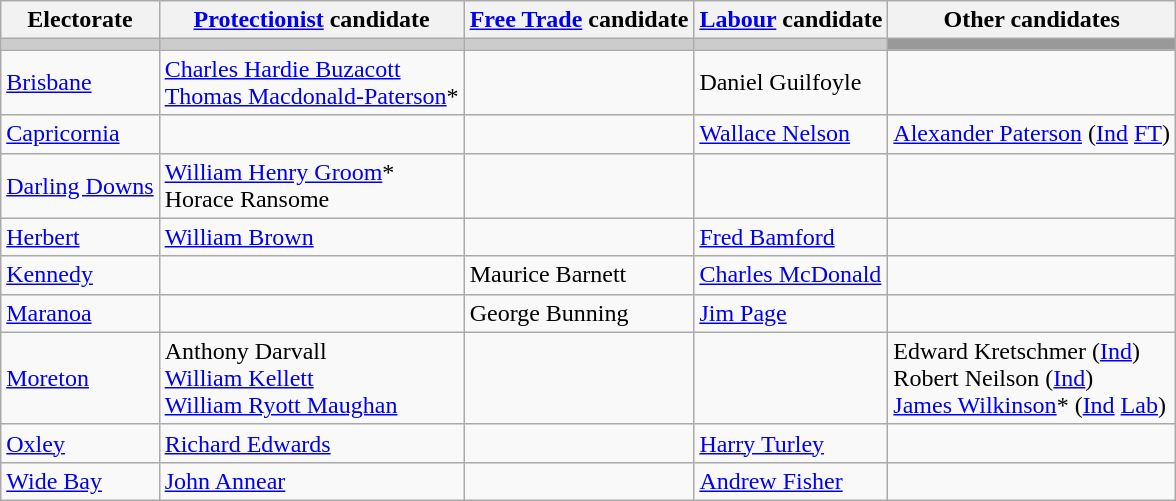<table class="wikitable">
<tr>
<th>Electorate</th>
<th><a href='#'>Protectionist</a> candidate</th>
<th><a href='#'>Free Trade</a> candidate</th>
<th><a href='#'>Labour</a> candidate</th>
<th>Other candidates</th>
</tr>
<tr bgcolor="#cccccc">
<td></td>
<td></td>
<td></td>
<td></td>
<td bgcolor="#999999"></td>
</tr>
<tr>
<td><a href='#'>Brisbane</a></td>
<td><a href='#'>Charles Hardie Buzacott</a><br><a href='#'>Thomas Macdonald-Paterson</a>*</td>
<td></td>
<td>Daniel Guilfoyle</td>
<td></td>
</tr>
<tr>
<td><a href='#'>Capricornia</a></td>
<td></td>
<td></td>
<td><a href='#'>Wallace Nelson</a></td>
<td><a href='#'>Alexander Paterson</a> (<a href='#'>Ind</a> <a href='#'>FT</a>)</td>
</tr>
<tr>
<td><a href='#'>Darling Downs</a></td>
<td><a href='#'>William Henry Groom</a>*<br>Horace Ransome</td>
<td></td>
<td></td>
<td></td>
</tr>
<tr>
<td><a href='#'>Herbert</a></td>
<td><a href='#'>William Brown</a></td>
<td></td>
<td><a href='#'>Fred Bamford</a></td>
<td></td>
</tr>
<tr>
<td><a href='#'>Kennedy</a></td>
<td></td>
<td>Maurice Barnett</td>
<td><a href='#'>Charles McDonald</a></td>
<td></td>
</tr>
<tr>
<td><a href='#'>Maranoa</a></td>
<td></td>
<td>George Bunning</td>
<td><a href='#'>Jim Page</a></td>
<td></td>
</tr>
<tr>
<td><a href='#'>Moreton</a></td>
<td>Anthony Darvall<br><a href='#'>William Kellett</a><br><a href='#'>William Ryott Maughan</a></td>
<td></td>
<td></td>
<td>Edward Kretschmer (<a href='#'>Ind</a>)<br>Robert Neilson (<a href='#'>Ind</a>)<br><a href='#'>James Wilkinson</a>* (<a href='#'>Ind</a> <a href='#'>Lab</a>)</td>
</tr>
<tr>
<td><a href='#'>Oxley</a></td>
<td><a href='#'>Richard Edwards</a></td>
<td></td>
<td><a href='#'>Harry Turley</a></td>
<td></td>
</tr>
<tr>
<td><a href='#'>Wide Bay</a></td>
<td><a href='#'>John Annear</a></td>
<td></td>
<td><a href='#'>Andrew Fisher</a></td>
<td></td>
</tr>
</table>
